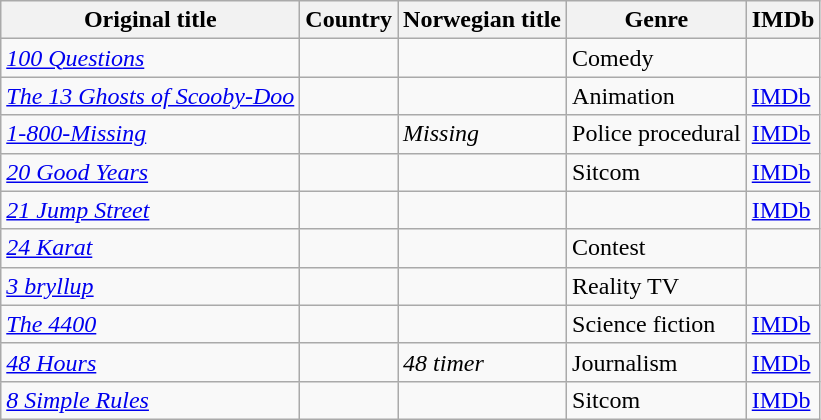<table class="wikitable">
<tr>
<th>Original title</th>
<th>Country</th>
<th>Norwegian title</th>
<th>Genre</th>
<th>IMDb</th>
</tr>
<tr>
<td><em><a href='#'>100 Questions</a></em></td>
<td></td>
<td></td>
<td>Comedy</td>
<td></td>
</tr>
<tr>
<td><em><a href='#'>The 13 Ghosts of Scooby-Doo</a></em></td>
<td></td>
<td></td>
<td>Animation</td>
<td><a href='#'>IMDb</a></td>
</tr>
<tr>
<td><em><a href='#'>1-800-Missing</a></em></td>
<td></td>
<td><em>Missing</em></td>
<td>Police procedural</td>
<td><a href='#'>IMDb</a></td>
</tr>
<tr>
<td><em><a href='#'>20 Good Years</a></em></td>
<td></td>
<td></td>
<td>Sitcom</td>
<td><a href='#'>IMDb</a></td>
</tr>
<tr>
<td><em><a href='#'>21 Jump Street</a></em></td>
<td></td>
<td></td>
<td></td>
<td><a href='#'>IMDb</a></td>
</tr>
<tr>
<td><em><a href='#'>24 Karat</a></em></td>
<td></td>
<td></td>
<td>Contest</td>
<td></td>
</tr>
<tr>
<td><em><a href='#'>3 bryllup</a></em></td>
<td></td>
<td></td>
<td>Reality TV</td>
<td></td>
</tr>
<tr>
<td><em><a href='#'>The 4400</a></em> </td>
<td></td>
<td></td>
<td>Science fiction</td>
<td><a href='#'>IMDb</a></td>
</tr>
<tr>
<td><em><a href='#'>48 Hours</a></em></td>
<td></td>
<td><em>48 timer</em></td>
<td>Journalism</td>
<td><a href='#'>IMDb</a></td>
</tr>
<tr>
<td><em><a href='#'>8 Simple Rules</a></em> </td>
<td></td>
<td></td>
<td>Sitcom</td>
<td><a href='#'>IMDb</a></td>
</tr>
</table>
